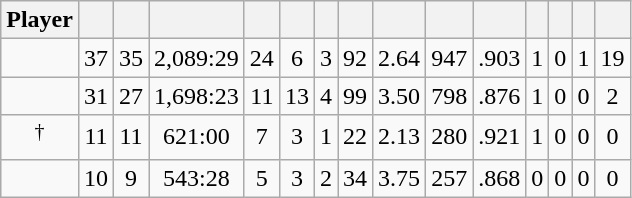<table class="wikitable sortable" style="text-align:center;">
<tr>
<th>Player</th>
<th></th>
<th></th>
<th></th>
<th></th>
<th></th>
<th></th>
<th></th>
<th></th>
<th></th>
<th></th>
<th></th>
<th></th>
<th></th>
<th></th>
</tr>
<tr>
<td></td>
<td>37</td>
<td>35</td>
<td>2,089:29</td>
<td>24</td>
<td>6</td>
<td>3</td>
<td>92</td>
<td>2.64</td>
<td>947</td>
<td>.903</td>
<td>1</td>
<td>0</td>
<td>1</td>
<td>19</td>
</tr>
<tr>
<td></td>
<td>31</td>
<td>27</td>
<td>1,698:23</td>
<td>11</td>
<td>13</td>
<td>4</td>
<td>99</td>
<td>3.50</td>
<td>798</td>
<td>.876</td>
<td>1</td>
<td>0</td>
<td>0</td>
<td>2</td>
</tr>
<tr>
<td><sup>†</sup></td>
<td>11</td>
<td>11</td>
<td>621:00</td>
<td>7</td>
<td>3</td>
<td>1</td>
<td>22</td>
<td>2.13</td>
<td>280</td>
<td>.921</td>
<td>1</td>
<td>0</td>
<td>0</td>
<td>0</td>
</tr>
<tr>
<td></td>
<td>10</td>
<td>9</td>
<td>543:28</td>
<td>5</td>
<td>3</td>
<td>2</td>
<td>34</td>
<td>3.75</td>
<td>257</td>
<td>.868</td>
<td>0</td>
<td>0</td>
<td>0</td>
<td>0</td>
</tr>
</table>
